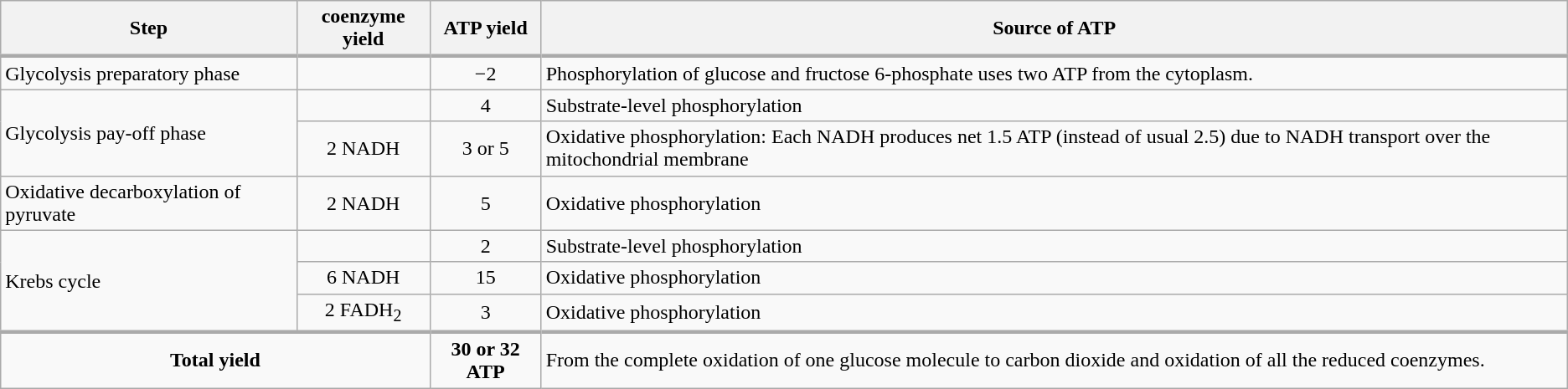<table class="wikitable">
<tr>
<th>Step</th>
<th>coenzyme yield</th>
<th>ATP yield</th>
<th>Source of ATP</th>
</tr>
<tr>
<td style="border-top:solid 3px #aaa;">Glycolysis preparatory phase</td>
<td style="border-top:solid 3px #aaa;"></td>
<td style="border-top:solid 3px #aaa; text-align:center;">−2</td>
<td style="border-top:solid 3px #aaa;">Phosphorylation of glucose and fructose 6-phosphate uses two ATP from the cytoplasm.</td>
</tr>
<tr>
<td rowspan="2">Glycolysis pay-off phase</td>
<td></td>
<td style="text-align:center;">4</td>
<td>Substrate-level phosphorylation</td>
</tr>
<tr>
<td style="text-align:center;">2 NADH</td>
<td style="text-align:center;">3 or 5</td>
<td>Oxidative phosphorylation: Each NADH produces net 1.5 ATP (instead of usual 2.5) due to NADH transport over the mitochondrial membrane</td>
</tr>
<tr>
<td>Oxidative decarboxylation of pyruvate</td>
<td style="text-align:center;">2 NADH</td>
<td style="text-align:center;">5</td>
<td>Oxidative phosphorylation</td>
</tr>
<tr>
<td rowspan="3">Krebs cycle</td>
<td></td>
<td style="text-align:center;">2</td>
<td>Substrate-level phosphorylation</td>
</tr>
<tr>
<td style="text-align:center;">6 NADH</td>
<td style="text-align:center;">15</td>
<td>Oxidative phosphorylation</td>
</tr>
<tr>
<td style="text-align:center;">2 FADH<sub>2</sub></td>
<td style="text-align:center;">3</td>
<td>Oxidative phosphorylation</td>
</tr>
<tr>
<td colspan="2" style="border-top:solid 3px #aaa; text-align:center;"><strong>Total yield</strong></td>
<td style="border-top:solid 3px #aaa; text-align:center;"><strong>30 or 32 ATP</strong></td>
<td style="border-top:solid 3px #aaa;">From the complete oxidation of one glucose molecule to carbon dioxide and oxidation of all the reduced coenzymes.</td>
</tr>
</table>
